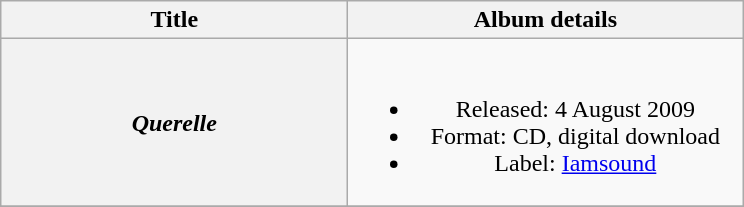<table class="wikitable plainrowheaders" style="text-align:center;" border="1">
<tr>
<th scope="col" style="width:14em;">Title</th>
<th scope="col" style="width:16em;">Album details</th>
</tr>
<tr>
<th scope="row"><em>Querelle</em></th>
<td><br><ul><li>Released: 4 August 2009</li><li>Format: CD, digital download</li><li>Label: <a href='#'>Iamsound</a></li></ul></td>
</tr>
<tr>
</tr>
</table>
